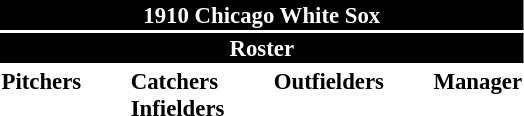<table class="toccolours" style="font-size: 95%;">
<tr>
<th colspan="10" style="background-color: black; color: white; text-align: center;">1910 Chicago White Sox</th>
</tr>
<tr>
<td colspan="10" style="background-color: black; color: white; text-align: center;"><strong>Roster</strong></td>
</tr>
<tr>
<td valign="top"><strong>Pitchers</strong><br>







</td>
<td width="25px"></td>
<td valign="top"><strong>Catchers</strong><br>


<strong>Infielders</strong>








</td>
<td width="25px"></td>
<td valign="top"><strong>Outfielders</strong><br>











</td>
<td width="25px"></td>
<td valign="top"><strong>Manager</strong><br></td>
</tr>
</table>
